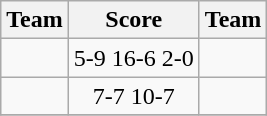<table class=wikitable style="border:1px solid #AAAAAA;">
<tr>
<th>Team</th>
<th>Score</th>
<th>Team</th>
</tr>
<tr>
<td><strong></strong></td>
<td align="center">5-9 16-6 2-0</td>
<td></td>
</tr>
<tr>
<td><strong></strong></td>
<td align="center">7-7 10-7</td>
<td></td>
</tr>
<tr>
</tr>
</table>
